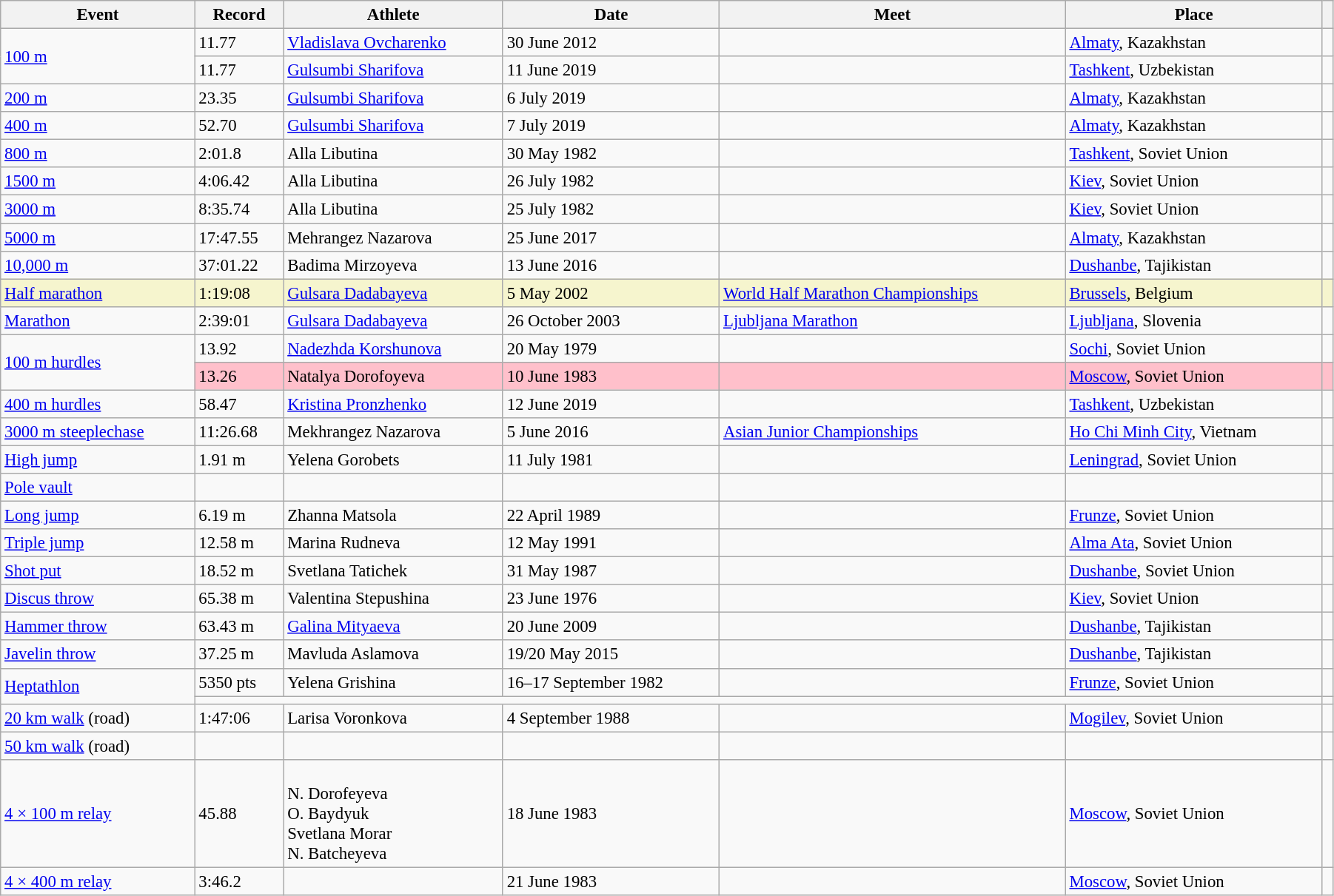<table class="wikitable" style="font-size:95%; width: 95%;">
<tr>
<th>Event</th>
<th>Record</th>
<th>Athlete</th>
<th>Date</th>
<th>Meet</th>
<th>Place</th>
<th></th>
</tr>
<tr>
<td rowspan=2><a href='#'>100 m</a></td>
<td>11.77 </td>
<td><a href='#'>Vladislava Ovcharenko</a></td>
<td>30 June 2012</td>
<td></td>
<td><a href='#'>Almaty</a>, Kazakhstan</td>
<td></td>
</tr>
<tr>
<td>11.77 </td>
<td><a href='#'>Gulsumbi Sharifova</a></td>
<td>11 June 2019</td>
<td></td>
<td><a href='#'>Tashkent</a>, Uzbekistan</td>
<td></td>
</tr>
<tr>
<td><a href='#'>200 m</a></td>
<td>23.35 </td>
<td><a href='#'>Gulsumbi Sharifova</a></td>
<td>6 July 2019</td>
<td></td>
<td><a href='#'>Almaty</a>, Kazakhstan</td>
<td></td>
</tr>
<tr>
<td><a href='#'>400 m</a></td>
<td>52.70</td>
<td><a href='#'>Gulsumbi Sharifova</a></td>
<td>7 July 2019</td>
<td></td>
<td><a href='#'>Almaty</a>, Kazakhstan</td>
<td></td>
</tr>
<tr>
<td><a href='#'>800 m</a></td>
<td>2:01.8 </td>
<td>Alla Libutina</td>
<td>30 May 1982</td>
<td></td>
<td><a href='#'>Tashkent</a>, Soviet Union</td>
<td></td>
</tr>
<tr>
<td><a href='#'>1500 m</a></td>
<td>4:06.42</td>
<td>Alla Libutina</td>
<td>26 July 1982</td>
<td></td>
<td><a href='#'>Kiev</a>, Soviet Union</td>
<td></td>
</tr>
<tr>
<td><a href='#'>3000 m</a></td>
<td>8:35.74</td>
<td>Alla Libutina</td>
<td>25 July 1982</td>
<td></td>
<td><a href='#'>Kiev</a>, Soviet Union</td>
<td></td>
</tr>
<tr>
<td><a href='#'>5000 m</a></td>
<td>17:47.55</td>
<td>Mehrangez Nazarova</td>
<td>25 June 2017</td>
<td></td>
<td><a href='#'>Almaty</a>, Kazakhstan</td>
<td></td>
</tr>
<tr>
<td><a href='#'>10,000 m</a></td>
<td>37:01.22</td>
<td>Badima Mirzoyeva</td>
<td>13 June 2016</td>
<td></td>
<td><a href='#'>Dushanbe</a>, Tajikistan</td>
<td></td>
</tr>
<tr style="background:#f6F5CE;">
<td><a href='#'>Half marathon</a></td>
<td>1:19:08</td>
<td><a href='#'>Gulsara Dadabayeva</a></td>
<td>5 May 2002</td>
<td><a href='#'>World Half Marathon Championships</a></td>
<td><a href='#'>Brussels</a>, Belgium</td>
<td></td>
</tr>
<tr>
<td><a href='#'>Marathon</a></td>
<td>2:39:01</td>
<td><a href='#'>Gulsara Dadabayeva</a></td>
<td>26 October 2003</td>
<td><a href='#'>Ljubljana Marathon</a></td>
<td><a href='#'>Ljubljana</a>, Slovenia</td>
<td></td>
</tr>
<tr>
<td rowspan=2><a href='#'>100 m hurdles</a></td>
<td>13.92 </td>
<td><a href='#'>Nadezhda Korshunova</a></td>
<td>20 May 1979</td>
<td></td>
<td><a href='#'>Sochi</a>, Soviet Union</td>
<td></td>
</tr>
<tr style="background:pink">
<td>13.26 </td>
<td>Natalya Dorofoyeva</td>
<td>10 June 1983</td>
<td></td>
<td><a href='#'>Moscow</a>, Soviet Union</td>
<td></td>
</tr>
<tr>
<td><a href='#'>400 m hurdles</a></td>
<td>58.47</td>
<td><a href='#'>Kristina Pronzhenko</a></td>
<td>12 June 2019</td>
<td></td>
<td><a href='#'>Tashkent</a>, Uzbekistan</td>
<td></td>
</tr>
<tr>
<td><a href='#'>3000 m steeplechase</a></td>
<td>11:26.68</td>
<td>Mekhrangez Nazarova</td>
<td>5 June 2016</td>
<td><a href='#'>Asian Junior Championships</a></td>
<td><a href='#'>Ho Chi Minh City</a>, Vietnam</td>
<td></td>
</tr>
<tr>
<td><a href='#'>High jump</a></td>
<td>1.91 m</td>
<td>Yelena Gorobets</td>
<td>11 July 1981</td>
<td></td>
<td><a href='#'>Leningrad</a>, Soviet Union</td>
<td></td>
</tr>
<tr>
<td><a href='#'>Pole vault</a></td>
<td></td>
<td></td>
<td></td>
<td></td>
<td></td>
<td></td>
</tr>
<tr>
<td><a href='#'>Long jump</a></td>
<td>6.19 m</td>
<td>Zhanna Matsola</td>
<td>22 April 1989</td>
<td></td>
<td><a href='#'>Frunze</a>, Soviet Union</td>
<td></td>
</tr>
<tr>
<td><a href='#'>Triple jump</a></td>
<td>12.58 m</td>
<td>Marina Rudneva</td>
<td>12 May 1991</td>
<td></td>
<td><a href='#'>Alma Ata</a>, Soviet Union</td>
<td></td>
</tr>
<tr>
<td><a href='#'>Shot put</a></td>
<td>18.52 m</td>
<td>Svetlana Tatichek</td>
<td>31 May 1987</td>
<td></td>
<td><a href='#'>Dushanbe</a>, Soviet Union</td>
<td></td>
</tr>
<tr>
<td><a href='#'>Discus throw</a></td>
<td>65.38 m</td>
<td>Valentina Stepushina</td>
<td>23 June 1976</td>
<td></td>
<td><a href='#'>Kiev</a>, Soviet Union</td>
<td></td>
</tr>
<tr>
<td><a href='#'>Hammer throw</a></td>
<td>63.43 m</td>
<td><a href='#'>Galina Mityaeva</a></td>
<td>20 June 2009</td>
<td></td>
<td><a href='#'>Dushanbe</a>, Tajikistan</td>
<td></td>
</tr>
<tr>
<td><a href='#'>Javelin throw</a></td>
<td>37.25 m</td>
<td>Mavluda Aslamova</td>
<td>19/20 May 2015</td>
<td></td>
<td><a href='#'>Dushanbe</a>, Tajikistan</td>
<td></td>
</tr>
<tr>
<td rowspan=2><a href='#'>Heptathlon</a></td>
<td>5350 pts </td>
<td>Yelena Grishina</td>
<td>16–17 September 1982</td>
<td></td>
<td><a href='#'>Frunze</a>, Soviet Union</td>
<td></td>
</tr>
<tr>
<td colspan=5></td>
<td></td>
</tr>
<tr>
<td><a href='#'>20 km walk</a> (road)</td>
<td>1:47:06</td>
<td>Larisa Voronkova</td>
<td>4 September 1988</td>
<td></td>
<td><a href='#'>Mogilev</a>, Soviet Union</td>
<td></td>
</tr>
<tr>
<td><a href='#'>50 km walk</a> (road)</td>
<td></td>
<td></td>
<td></td>
<td></td>
<td></td>
<td></td>
</tr>
<tr>
<td><a href='#'>4 × 100 m relay</a></td>
<td>45.88</td>
<td><br>N. Dorofeyeva<br>O. Baydyuk<br>Svetlana Morar<br>N. Batcheyeva</td>
<td>18 June 1983</td>
<td></td>
<td><a href='#'>Moscow</a>, Soviet Union</td>
<td></td>
</tr>
<tr>
<td><a href='#'>4 × 400 m relay</a></td>
<td>3:46.2 </td>
<td></td>
<td>21 June 1983</td>
<td></td>
<td><a href='#'>Moscow</a>, Soviet Union</td>
<td></td>
</tr>
</table>
